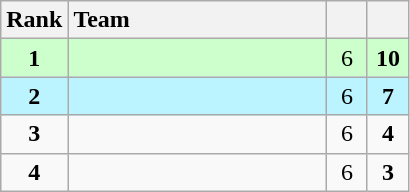<table class="wikitable" style="text-align:center">
<tr>
<th width="30">Rank</th>
<th width="165" style="text-align:left">Team</th>
<th width="20"></th>
<th width="20"></th>
</tr>
<tr bgcolor="#ccffcc">
<td><strong>1</strong></td>
<td style="text-align:left"></td>
<td>6</td>
<td><strong>10</strong></td>
</tr>
<tr bgcolor="#BBF3FF">
<td><strong>2</strong></td>
<td style="text-align:left"></td>
<td>6</td>
<td><strong>7</strong></td>
</tr>
<tr>
<td><strong>3</strong></td>
<td style="text-align:left"></td>
<td>6</td>
<td><strong>4</strong></td>
</tr>
<tr>
<td><strong>4</strong></td>
<td style="text-align:left"></td>
<td>6</td>
<td><strong>3</strong></td>
</tr>
</table>
